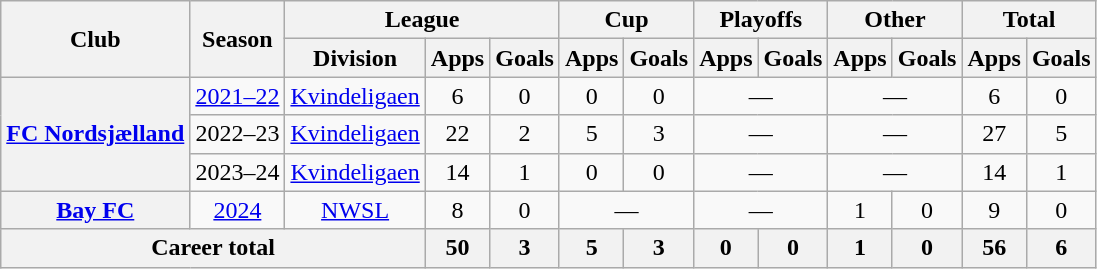<table class="wikitable" style="text-align:center;">
<tr>
<th scope="col" rowspan="2">Club</th>
<th scope="col" rowspan="2">Season</th>
<th scope="col" colspan="3">League</th>
<th scope="col" colspan="2">Cup</th>
<th scope="col" colspan="2">Playoffs</th>
<th scope="col" colspan="2">Other</th>
<th scope="col" colspan="2">Total</th>
</tr>
<tr>
<th scope="col">Division</th>
<th scope="col">Apps</th>
<th scope="col">Goals</th>
<th scope="col">Apps</th>
<th scope="col">Goals</th>
<th scope="col">Apps</th>
<th scope="col">Goals</th>
<th scope="col">Apps</th>
<th scope="col">Goals</th>
<th scope="col">Apps</th>
<th scope="col">Goals</th>
</tr>
<tr>
<th scope="row" rowspan="3"><a href='#'>FC Nordsjælland</a></th>
<td><a href='#'>2021–22</a></td>
<td><a href='#'>Kvindeligaen</a></td>
<td>6</td>
<td>0</td>
<td>0</td>
<td>0</td>
<td colspan="2">—</td>
<td colspan="2">—</td>
<td>6</td>
<td>0</td>
</tr>
<tr>
<td>2022–23</td>
<td><a href='#'>Kvindeligaen</a></td>
<td>22</td>
<td>2</td>
<td>5</td>
<td>3</td>
<td colspan="2">—</td>
<td colspan="2">—</td>
<td>27</td>
<td>5</td>
</tr>
<tr>
<td>2023–24</td>
<td><a href='#'>Kvindeligaen</a></td>
<td>14</td>
<td>1</td>
<td>0</td>
<td>0</td>
<td colspan="2">—</td>
<td colspan="2">—</td>
<td>14</td>
<td>1</td>
</tr>
<tr>
<th scope="row"><a href='#'>Bay FC</a></th>
<td><a href='#'>2024</a></td>
<td><a href='#'>NWSL</a></td>
<td>8</td>
<td>0</td>
<td colspan="2">—</td>
<td colspan="2">—</td>
<td>1</td>
<td>0</td>
<td>9</td>
<td>0</td>
</tr>
<tr>
<th scope="row" colspan="3">Career total</th>
<th>50</th>
<th>3</th>
<th>5</th>
<th>3</th>
<th>0</th>
<th>0</th>
<th>1</th>
<th>0</th>
<th>56</th>
<th>6</th>
</tr>
</table>
